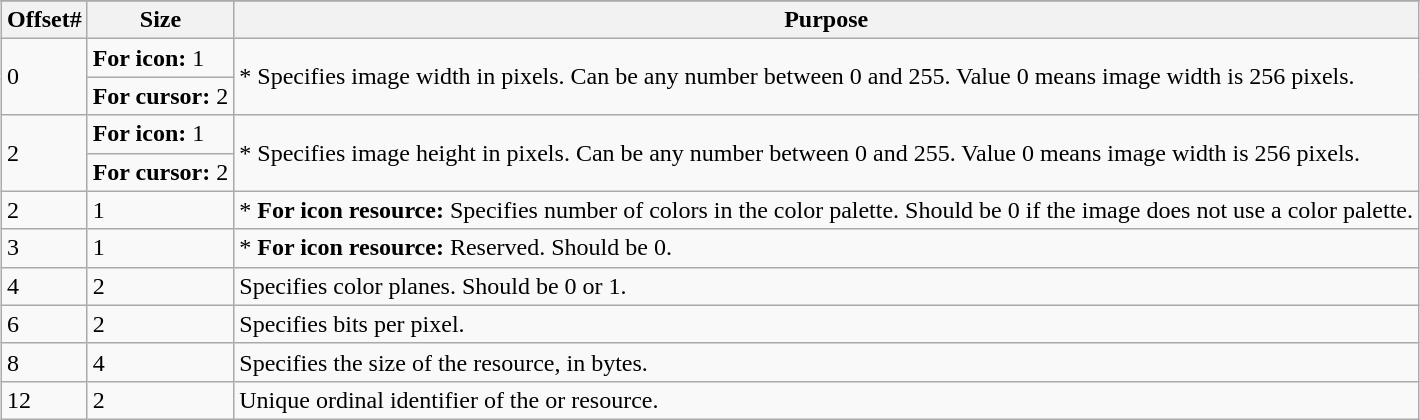<table class="wikitable" style="margin: 1em auto">
<tr>
</tr>
<tr>
<th>Offset#</th>
<th>Size</th>
<th>Purpose</th>
</tr>
<tr>
<td rowspan="2">0</td>
<td><strong>For icon:</strong> 1</td>
<td rowspan="2">* Specifies image width in pixels. Can be any number between 0 and 255. Value 0 means image width is 256 pixels.</td>
</tr>
<tr>
<td><strong>For cursor:</strong> 2</td>
</tr>
<tr>
<td rowspan="2">2</td>
<td><strong>For icon:</strong> 1</td>
<td rowspan="2">* Specifies image height in pixels. Can be any number between 0 and 255. Value 0 means image width is 256 pixels.</td>
</tr>
<tr>
<td><strong>For cursor:</strong> 2</td>
</tr>
<tr>
<td>2</td>
<td>1</td>
<td>* <strong>For icon resource:</strong> Specifies number of colors in the color palette. Should be 0 if the image does not use a color palette.</td>
</tr>
<tr>
<td>3</td>
<td>1</td>
<td>* <strong>For icon resource:</strong> Reserved. Should be 0.</td>
</tr>
<tr>
<td>4</td>
<td>2</td>
<td>Specifies color planes. Should be 0 or 1.</td>
</tr>
<tr>
<td>6</td>
<td>2</td>
<td>Specifies bits per pixel.</td>
</tr>
<tr>
<td>8</td>
<td>4</td>
<td>Specifies the size of the resource, in bytes.</td>
</tr>
<tr>
<td>12</td>
<td>2</td>
<td>Unique ordinal identifier of the  or  resource.</td>
</tr>
</table>
